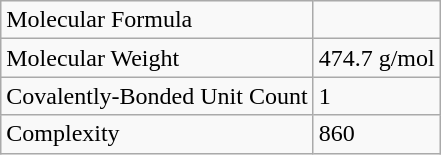<table class="wikitable">
<tr>
<td>Molecular Formula</td>
<td></td>
</tr>
<tr>
<td>Molecular Weight</td>
<td>474.7 g/mol</td>
</tr>
<tr>
<td>Covalently-Bonded Unit Count</td>
<td>1</td>
</tr>
<tr>
<td>Complexity</td>
<td>860</td>
</tr>
</table>
